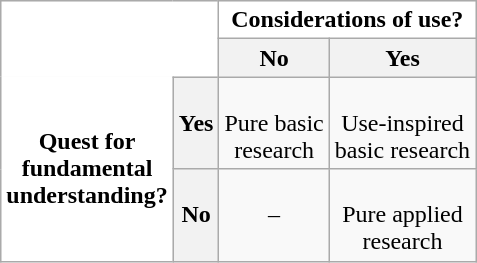<table class="wikitable" border="0" style="text-align:center">
<tr>
<th colspan="2" style="background:white; border-width: 0;"> </th>
<th colspan="2" style="background:white;">Considerations of use?</th>
</tr>
<tr>
<th colspan="2" style="background:white; border-width: 0;"> </th>
<th>No</th>
<th>Yes</th>
</tr>
<tr>
<th rowspan="2" style="background:white; border-width: 0;">Quest for<br>fundamental<br> understanding?</th>
<th>Yes</th>
<td><br>Pure basic<br>research</td>
<td><br>Use-inspired<br>basic research</td>
</tr>
<tr>
<th>No</th>
<td>–</td>
<td><br>Pure applied<br>research</td>
</tr>
</table>
